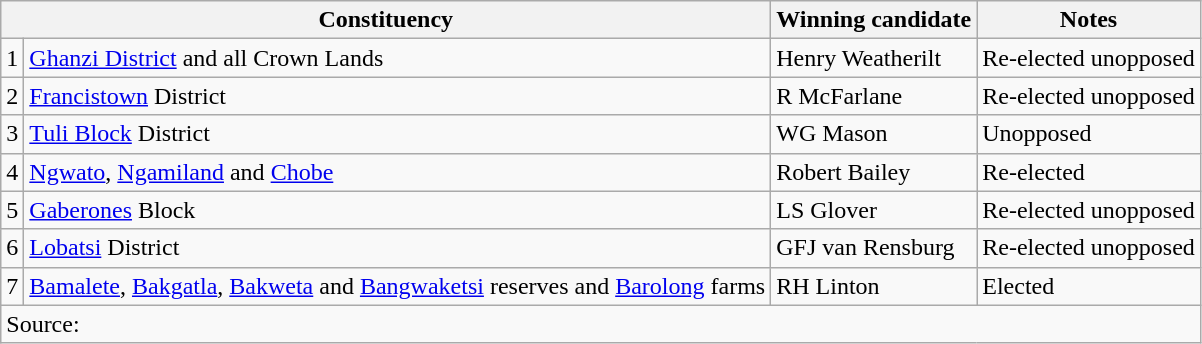<table class=wikitable style=text-align:left>
<tr>
<th colspan=2>Constituency</th>
<th>Winning candidate</th>
<th>Notes</th>
</tr>
<tr>
<td>1</td>
<td><a href='#'>Ghanzi District</a> and all Crown Lands</td>
<td>Henry Weatherilt</td>
<td>Re-elected unopposed</td>
</tr>
<tr>
<td>2</td>
<td><a href='#'>Francistown</a> District</td>
<td>R McFarlane</td>
<td>Re-elected unopposed</td>
</tr>
<tr>
<td>3</td>
<td><a href='#'>Tuli Block</a> District</td>
<td>WG Mason</td>
<td>Unopposed</td>
</tr>
<tr>
<td>4</td>
<td><a href='#'>Ngwato</a>, <a href='#'>Ngamiland</a> and <a href='#'>Chobe</a></td>
<td>Robert Bailey</td>
<td>Re-elected</td>
</tr>
<tr>
<td>5</td>
<td><a href='#'>Gaberones</a> Block</td>
<td>LS Glover</td>
<td>Re-elected unopposed</td>
</tr>
<tr>
<td>6</td>
<td><a href='#'>Lobatsi</a> District</td>
<td>GFJ van Rensburg</td>
<td>Re-elected unopposed</td>
</tr>
<tr>
<td>7</td>
<td><a href='#'>Bamalete</a>, <a href='#'>Bakgatla</a>, <a href='#'>Bakweta</a> and <a href='#'>Bangwaketsi</a> reserves and <a href='#'>Barolong</a> farms</td>
<td>RH Linton</td>
<td>Elected</td>
</tr>
<tr>
<td align=left colspan=4>Source: </td>
</tr>
</table>
